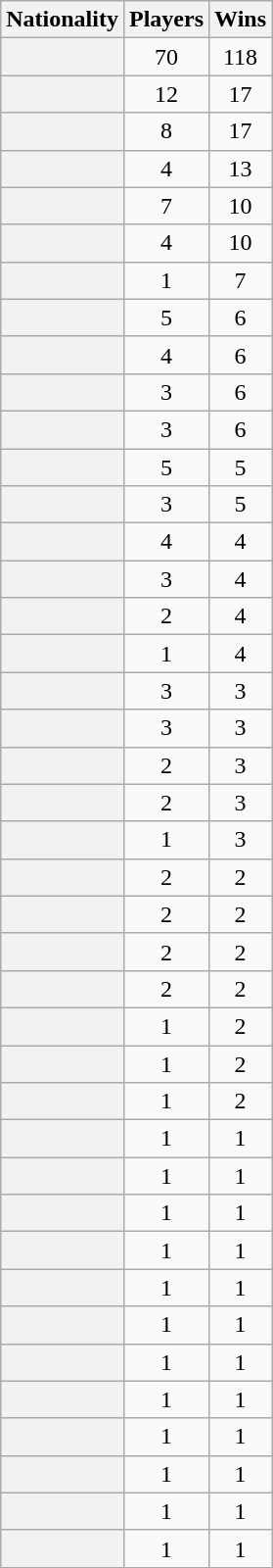<table class="wikitable sortable plainrowheaders" style=text-align:center>
<tr>
<th scope=col>Nationality</th>
<th scope=col>Players</th>
<th scope=col>Wins</th>
</tr>
<tr>
<th scope=row></th>
<td>70</td>
<td>118</td>
</tr>
<tr>
<th scope=row></th>
<td>12</td>
<td>17</td>
</tr>
<tr>
<th scope=row></th>
<td>8</td>
<td>17</td>
</tr>
<tr>
<th scope=row></th>
<td>4</td>
<td>13</td>
</tr>
<tr>
<th scope=row></th>
<td>7</td>
<td>10</td>
</tr>
<tr>
<th scope=row></th>
<td>4</td>
<td>10</td>
</tr>
<tr>
<th scope=row></th>
<td>1</td>
<td>7</td>
</tr>
<tr>
<th scope=row></th>
<td>5</td>
<td>6</td>
</tr>
<tr>
<th scope=row></th>
<td>4</td>
<td>6</td>
</tr>
<tr>
<th scope=row></th>
<td>3</td>
<td>6</td>
</tr>
<tr>
<th scope=row></th>
<td>3</td>
<td>6</td>
</tr>
<tr>
<th scope=row></th>
<td>5</td>
<td>5</td>
</tr>
<tr>
<th scope=row></th>
<td>3</td>
<td>5</td>
</tr>
<tr>
<th scope=row></th>
<td>4</td>
<td>4</td>
</tr>
<tr>
<th scope=row></th>
<td>3</td>
<td>4</td>
</tr>
<tr>
<th scope=row></th>
<td>2</td>
<td>4</td>
</tr>
<tr>
<th scope=row></th>
<td>1</td>
<td>4</td>
</tr>
<tr>
<th scope=row></th>
<td>3</td>
<td>3</td>
</tr>
<tr>
<th scope=row></th>
<td>3</td>
<td>3</td>
</tr>
<tr>
<th scope=row></th>
<td>2</td>
<td>3</td>
</tr>
<tr>
<th scope=row></th>
<td>2</td>
<td>3</td>
</tr>
<tr>
<th scope=row></th>
<td>1</td>
<td>3</td>
</tr>
<tr>
<th scope=row></th>
<td>2</td>
<td>2</td>
</tr>
<tr>
<th scope=row></th>
<td>2</td>
<td>2</td>
</tr>
<tr>
<th scope=row></th>
<td>2</td>
<td>2</td>
</tr>
<tr>
<th scope=row></th>
<td>2</td>
<td>2</td>
</tr>
<tr>
<th scope=row></th>
<td>1</td>
<td>2</td>
</tr>
<tr>
<th scope=row></th>
<td>1</td>
<td>2</td>
</tr>
<tr>
<th scope=row></th>
<td>1</td>
<td>2</td>
</tr>
<tr>
<th scope=row></th>
<td>1</td>
<td>1</td>
</tr>
<tr>
<th scope=row></th>
<td>1</td>
<td>1</td>
</tr>
<tr>
<th scope=row></th>
<td>1</td>
<td>1</td>
</tr>
<tr>
<th scope=row></th>
<td>1</td>
<td>1</td>
</tr>
<tr>
<th scope=row></th>
<td>1</td>
<td>1</td>
</tr>
<tr>
<th scope=row></th>
<td>1</td>
<td>1</td>
</tr>
<tr>
<th scope=row></th>
<td>1</td>
<td>1</td>
</tr>
<tr>
<th scope=row></th>
<td>1</td>
<td>1</td>
</tr>
<tr>
<th scope=row></th>
<td>1</td>
<td>1</td>
</tr>
<tr>
<th scope=row></th>
<td>1</td>
<td>1</td>
</tr>
<tr>
<th scope=row></th>
<td>1</td>
<td>1</td>
</tr>
<tr>
<th scope=row></th>
<td>1</td>
<td>1</td>
</tr>
</table>
